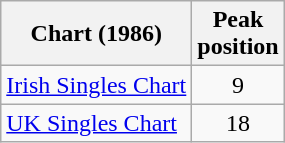<table class="wikitable">
<tr>
<th>Chart (1986)</th>
<th>Peak<br>position</th>
</tr>
<tr>
<td align="left"><a href='#'>Irish Singles Chart</a></td>
<td style="text-align:center;">9</td>
</tr>
<tr>
<td align="left"><a href='#'>UK Singles Chart</a></td>
<td style="text-align:center;">18</td>
</tr>
</table>
